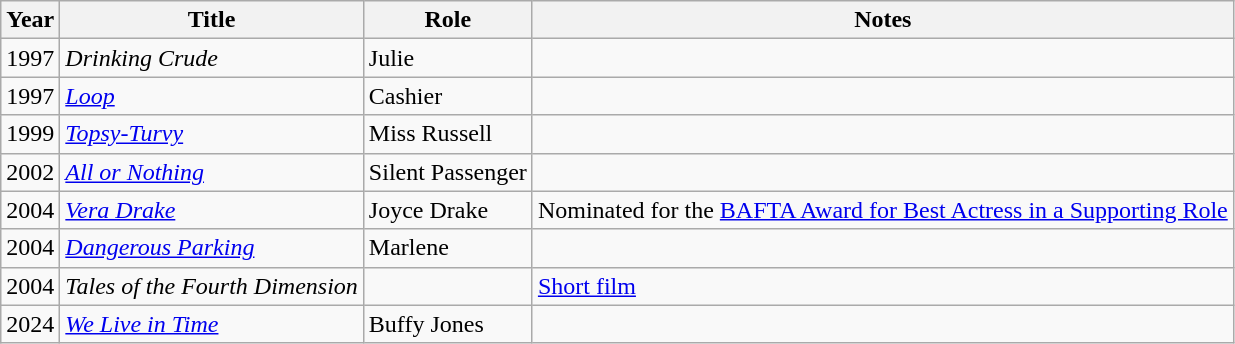<table class="wikitable sortable">
<tr>
<th>Year</th>
<th>Title</th>
<th>Role</th>
<th class="unsortable">Notes</th>
</tr>
<tr>
<td>1997</td>
<td><em>Drinking Crude</em></td>
<td>Julie</td>
<td></td>
</tr>
<tr>
<td>1997</td>
<td><em><a href='#'>Loop</a></em></td>
<td>Cashier</td>
<td></td>
</tr>
<tr>
<td>1999</td>
<td><em><a href='#'>Topsy-Turvy</a></em></td>
<td>Miss Russell</td>
<td></td>
</tr>
<tr>
<td>2002</td>
<td><em><a href='#'>All or Nothing</a></em></td>
<td>Silent Passenger</td>
<td></td>
</tr>
<tr>
<td>2004</td>
<td><em><a href='#'>Vera Drake</a></em></td>
<td>Joyce Drake</td>
<td>Nominated for the <a href='#'>BAFTA Award for Best Actress in a Supporting Role</a></td>
</tr>
<tr>
<td>2004</td>
<td><em><a href='#'>Dangerous Parking</a></em></td>
<td>Marlene</td>
<td></td>
</tr>
<tr>
<td>2004</td>
<td><em>Tales of the Fourth Dimension</em></td>
<td></td>
<td><a href='#'>Short film</a></td>
</tr>
<tr>
<td>2024</td>
<td><em><a href='#'>We Live in Time</a></em></td>
<td>Buffy Jones</td>
<td></td>
</tr>
</table>
